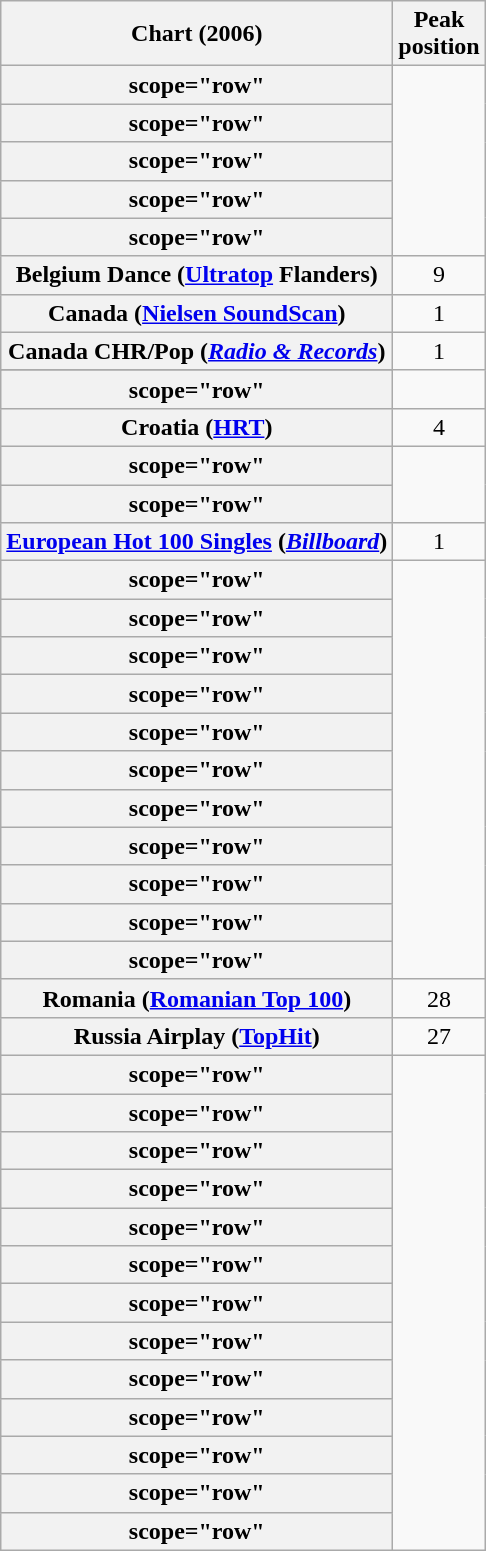<table class="wikitable plainrowheaders sortable" style="text-align:center">
<tr>
<th scope="col">Chart (2006)</th>
<th scope="col">Peak<br>position</th>
</tr>
<tr>
<th>scope="row" </th>
</tr>
<tr>
<th>scope="row" </th>
</tr>
<tr>
<th>scope="row" </th>
</tr>
<tr>
<th>scope="row" </th>
</tr>
<tr>
<th>scope="row" </th>
</tr>
<tr>
<th scope="row">Belgium Dance (<a href='#'>Ultratop</a> Flanders)</th>
<td>9</td>
</tr>
<tr>
<th scope="row">Canada (<a href='#'>Nielsen SoundScan</a>)</th>
<td>1</td>
</tr>
<tr>
<th scope="row">Canada CHR/Pop (<em><a href='#'>Radio & Records</a></em>)</th>
<td>1</td>
</tr>
<tr>
</tr>
<tr>
</tr>
<tr>
<th>scope="row" </th>
</tr>
<tr>
<th scope="row">Croatia (<a href='#'>HRT</a>)</th>
<td>4</td>
</tr>
<tr>
<th>scope="row" </th>
</tr>
<tr>
<th>scope="row" </th>
</tr>
<tr>
<th scope="row"><a href='#'>European Hot 100 Singles</a> (<em><a href='#'>Billboard</a></em>)</th>
<td>1</td>
</tr>
<tr>
<th>scope="row" </th>
</tr>
<tr>
<th>scope="row" </th>
</tr>
<tr>
<th>scope="row" </th>
</tr>
<tr>
<th>scope="row" </th>
</tr>
<tr>
<th>scope="row" </th>
</tr>
<tr>
<th>scope="row" </th>
</tr>
<tr>
<th>scope="row" </th>
</tr>
<tr>
<th>scope="row" </th>
</tr>
<tr>
<th>scope="row" </th>
</tr>
<tr>
<th>scope="row" </th>
</tr>
<tr>
<th>scope="row" </th>
</tr>
<tr>
<th scope="row">Romania (<a href='#'>Romanian Top 100</a>)</th>
<td>28</td>
</tr>
<tr>
<th scope="row">Russia Airplay (<a href='#'>TopHit</a>)</th>
<td>27</td>
</tr>
<tr>
<th>scope="row" </th>
</tr>
<tr>
<th>scope="row" </th>
</tr>
<tr>
<th>scope="row" </th>
</tr>
<tr>
<th>scope="row" </th>
</tr>
<tr>
<th>scope="row" </th>
</tr>
<tr>
<th>scope="row" </th>
</tr>
<tr>
<th>scope="row" </th>
</tr>
<tr>
<th>scope="row" </th>
</tr>
<tr>
<th>scope="row" </th>
</tr>
<tr>
<th>scope="row" </th>
</tr>
<tr>
<th>scope="row" </th>
</tr>
<tr>
<th>scope="row" </th>
</tr>
<tr>
<th>scope="row" </th>
</tr>
</table>
